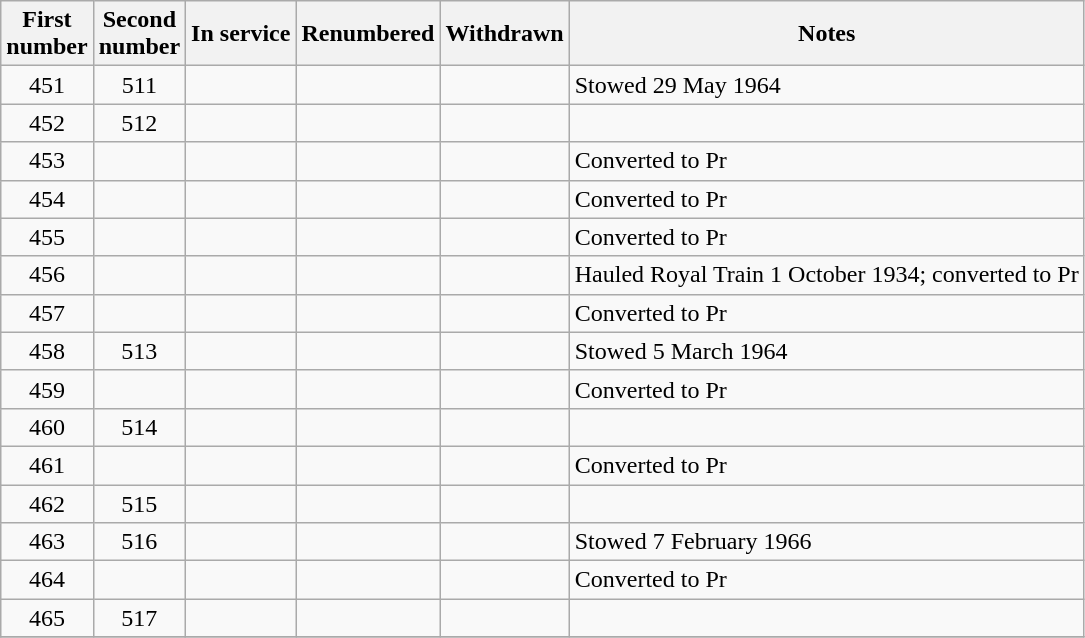<table cellpadding="2">
<tr>
<td><br><table class="wikitable sortable">
<tr>
<th>First<br>number</th>
<th>Second<br>number</th>
<th>In service</th>
<th>Renumbered</th>
<th>Withdrawn</th>
<th>Notes</th>
</tr>
<tr>
<td align=center>451</td>
<td align=center>511</td>
<td></td>
<td></td>
<td></td>
<td>Stowed 29 May 1964</td>
</tr>
<tr>
<td align=center>452</td>
<td align=center>512</td>
<td></td>
<td></td>
<td></td>
<td></td>
</tr>
<tr>
<td align=center>453</td>
<td></td>
<td></td>
<td></td>
<td></td>
<td>Converted to Pr</td>
</tr>
<tr>
<td align=center>454</td>
<td></td>
<td></td>
<td></td>
<td></td>
<td>Converted to Pr</td>
</tr>
<tr>
<td align=center>455</td>
<td></td>
<td></td>
<td></td>
<td></td>
<td>Converted to Pr</td>
</tr>
<tr>
<td align=center>456</td>
<td></td>
<td></td>
<td></td>
<td></td>
<td>Hauled Royal Train 1 October 1934; converted to Pr</td>
</tr>
<tr>
<td align=center>457</td>
<td></td>
<td></td>
<td></td>
<td></td>
<td>Converted to Pr</td>
</tr>
<tr>
<td align=center>458</td>
<td align=center>513</td>
<td></td>
<td></td>
<td></td>
<td>Stowed 5 March 1964</td>
</tr>
<tr>
<td align=center>459</td>
<td></td>
<td></td>
<td></td>
<td></td>
<td>Converted to Pr</td>
</tr>
<tr>
<td align=center>460</td>
<td align=center>514</td>
<td></td>
<td></td>
<td></td>
<td></td>
</tr>
<tr>
<td align=center>461</td>
<td></td>
<td></td>
<td></td>
<td></td>
<td>Converted to Pr</td>
</tr>
<tr>
<td align=center>462</td>
<td align=center>515</td>
<td></td>
<td></td>
<td></td>
<td></td>
</tr>
<tr>
<td align=center>463</td>
<td align=center>516</td>
<td></td>
<td></td>
<td></td>
<td>Stowed 7 February 1966</td>
</tr>
<tr>
<td align=center>464</td>
<td></td>
<td></td>
<td></td>
<td></td>
<td>Converted to Pr</td>
</tr>
<tr>
<td align=center>465</td>
<td align=center>517</td>
<td></td>
<td></td>
<td></td>
<td></td>
</tr>
<tr>
</tr>
</table>
</td>
</tr>
</table>
